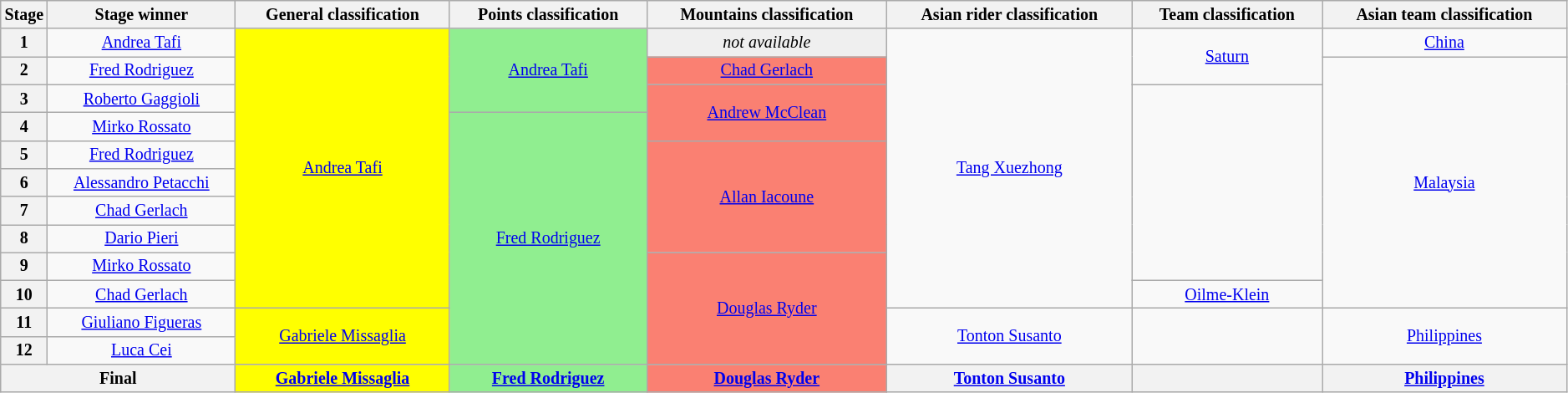<table class="wikitable" style="text-align: center; font-size:smaller;">
<tr>
<th style="width:1%;">Stage</th>
<th style="width:12%;">Stage winner</th>
<th style="width:"12%;">General classification<br></th>
<th style="width:"12%;">Points classification<br></th>
<th style="width:"12%;">Mountains classification<br></th>
<th style="width:"12%;">Asian rider classification</th>
<th style="width:"15%;">Team classification</th>
<th style="width:"15%;">Asian team classification</th>
</tr>
<tr>
<th>1</th>
<td><a href='#'>Andrea Tafi</a></td>
<td rowspan=10 style="background:yellow;"><a href='#'>Andrea Tafi</a></td>
<td rowspan=3 style="background:lightgreen;"><a href='#'>Andrea Tafi</a></td>
<td style="background:#efefef;"><em>not available</em></td>
<td rowspan=10><a href='#'>Tang Xuezhong</a></td>
<td rowspan=2><a href='#'>Saturn</a></td>
<td><a href='#'>China</a></td>
</tr>
<tr>
<th>2</th>
<td><a href='#'>Fred Rodriguez</a></td>
<td style="background:salmon;"><a href='#'>Chad Gerlach</a></td>
<td rowspan=9><a href='#'>Malaysia</a></td>
</tr>
<tr>
<th>3</th>
<td><a href='#'>Roberto Gaggioli</a></td>
<td rowspan=2 style="background:salmon;"><a href='#'>Andrew McClean</a></td>
<td rowspan=7></td>
</tr>
<tr>
<th>4</th>
<td><a href='#'>Mirko Rossato</a></td>
<td rowspan=9 style="background:lightgreen;"><a href='#'>Fred Rodriguez</a></td>
</tr>
<tr>
<th>5</th>
<td><a href='#'>Fred Rodriguez</a></td>
<td rowspan=4 style="background:salmon;"><a href='#'>Allan Iacoune</a></td>
</tr>
<tr>
<th>6</th>
<td><a href='#'>Alessandro Petacchi</a></td>
</tr>
<tr>
<th>7</th>
<td><a href='#'>Chad Gerlach</a></td>
</tr>
<tr>
<th>8</th>
<td><a href='#'>Dario Pieri</a></td>
</tr>
<tr>
<th>9</th>
<td><a href='#'>Mirko Rossato</a></td>
<td rowspan=4 style="background:salmon;"><a href='#'>Douglas Ryder</a></td>
</tr>
<tr>
<th>10</th>
<td><a href='#'>Chad Gerlach</a></td>
<td><a href='#'>Oilme-Klein</a></td>
</tr>
<tr>
<th>11</th>
<td><a href='#'>Giuliano Figueras</a></td>
<td rowspan=2 style="background:yellow;"><a href='#'>Gabriele Missaglia</a></td>
<td rowspan=2><a href='#'>Tonton Susanto</a></td>
<td rowspan=2></td>
<td rowspan=2><a href='#'>Philippines</a></td>
</tr>
<tr>
<th>12</th>
<td><a href='#'>Luca Cei</a></td>
</tr>
<tr>
<th colspan=2><strong>Final</strong></th>
<th style="background:yellow;"><a href='#'>Gabriele Missaglia</a></th>
<th style="background:lightgreen;"><a href='#'>Fred Rodriguez</a></th>
<th style="background:salmon;"><a href='#'>Douglas Ryder</a></th>
<th><a href='#'>Tonton Susanto</a></th>
<th></th>
<th><a href='#'>Philippines</a></th>
</tr>
</table>
